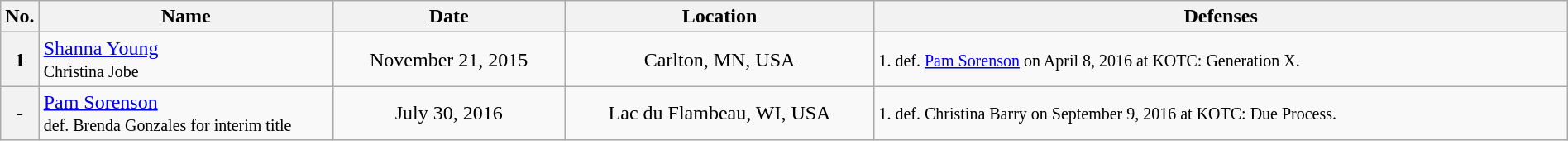<table class="wikitable" width=100%>
<tr>
<th width=1%>No.</th>
<th width=19%>Name</th>
<th width=15%>Date</th>
<th width=20%>Location</th>
<th width=45%>Defenses</th>
</tr>
<tr>
<th>1</th>
<td align=left> <a href='#'>Shanna Young</a> <br><small>Christina Jobe</small></td>
<td align=center>November 21, 2015 <br></td>
<td align=center>Carlton, MN, USA</td>
<td><small> 1. def. <a href='#'>Pam Sorenson</a> on April 8, 2016 at KOTC: Generation X.</small></td>
</tr>
<tr>
<th>-</th>
<td align=left> <a href='#'>Pam Sorenson</a> <br><small>def. Brenda Gonzales for interim title</small></td>
<td align=center>July 30, 2016 <br></td>
<td align=center>Lac du Flambeau, WI, USA</td>
<td><small> 1. def. Christina Barry on September 9, 2016 at KOTC: Due Process.</small></td>
</tr>
</table>
